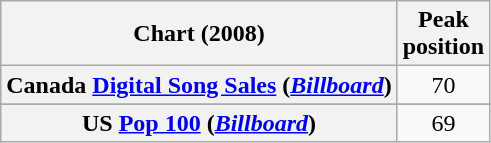<table class="wikitable plainrowheaders sortable" style="text-align:center;">
<tr>
<th scope="col">Chart (2008)</th>
<th scope="col">Peak<br>position</th>
</tr>
<tr>
<th scope="row">Canada <a href='#'>Digital Song Sales</a> (<a href='#'><em>Billboard</em></a>)</th>
<td>70</td>
</tr>
<tr>
</tr>
<tr>
</tr>
<tr>
<th scope="row">US <a href='#'>Pop 100</a>  (<a href='#'><em>Billboard</em></a>)</th>
<td>69</td>
</tr>
</table>
